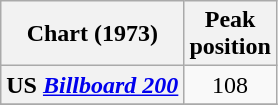<table class="wikitable sortable plainrowheaders" style="text-align:center;">
<tr>
<th scope="col">Chart (1973)</th>
<th scope="col">Peak<br>position</th>
</tr>
<tr>
<th scope="row">US <em><a href='#'>Billboard 200</a></em></th>
<td style="text-align:center;">108</td>
</tr>
<tr>
</tr>
</table>
